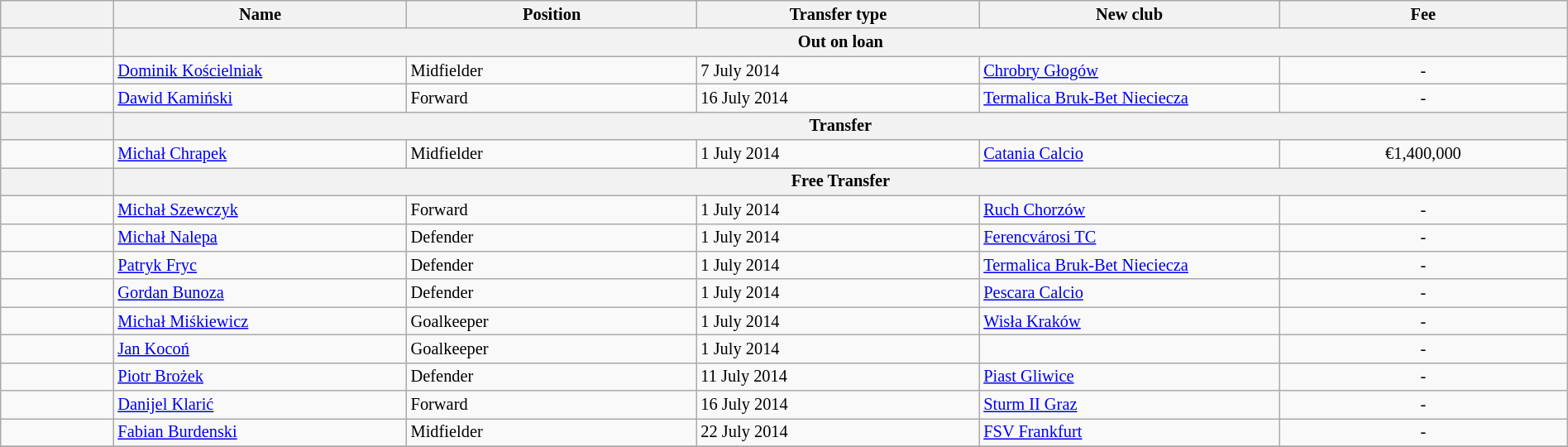<table class="wikitable" style="width:100%; font-size:85%;">
<tr>
<th width="2%"></th>
<th width="5%">Name</th>
<th width="5%">Position</th>
<th width="5%">Transfer type</th>
<th width="5%">New club</th>
<th width="5%">Fee</th>
</tr>
<tr>
<th></th>
<th colspan="5" align="center">Out on loan</th>
</tr>
<tr>
<td align=center></td>
<td align=left> <a href='#'>Dominik Kościelniak</a></td>
<td align=left>Midfielder</td>
<td align=left>7 July 2014</td>
<td align=left> <a href='#'>Chrobry Głogów</a></td>
<td align=center>-</td>
</tr>
<tr>
<td align=center></td>
<td align=left> <a href='#'>Dawid Kamiński</a></td>
<td align=left>Forward</td>
<td align=left>16 July 2014</td>
<td align=left> <a href='#'>Termalica Bruk-Bet Nieciecza</a></td>
<td align=center>-</td>
</tr>
<tr>
<th></th>
<th colspan="5" align="center">Transfer</th>
</tr>
<tr>
<td align=center></td>
<td align=left> <a href='#'>Michał Chrapek</a></td>
<td align=left>Midfielder</td>
<td align=left>1 July 2014</td>
<td align=left> <a href='#'>Catania Calcio</a></td>
<td align=center>€1,400,000</td>
</tr>
<tr>
<th></th>
<th colspan="5" align="center">Free Transfer</th>
</tr>
<tr>
<td align=center></td>
<td align=left> <a href='#'>Michał Szewczyk</a></td>
<td align=left>Forward</td>
<td align=left>1 July 2014</td>
<td align=left> <a href='#'>Ruch Chorzów</a></td>
<td align=center>-</td>
</tr>
<tr>
<td align=center></td>
<td align=left> <a href='#'>Michał Nalepa</a></td>
<td align=left>Defender</td>
<td align=left>1 July 2014</td>
<td align=left> <a href='#'>Ferencvárosi TC</a></td>
<td align=center>-</td>
</tr>
<tr>
<td align=center></td>
<td align=left> <a href='#'>Patryk Fryc</a></td>
<td align=left>Defender</td>
<td align=left>1 July 2014</td>
<td align=left> <a href='#'>Termalica Bruk-Bet Nieciecza</a></td>
<td align=center>-</td>
</tr>
<tr>
<td align=center></td>
<td align=left> <a href='#'>Gordan Bunoza</a></td>
<td align=left>Defender</td>
<td align=left>1 July 2014</td>
<td align=left> <a href='#'>Pescara Calcio</a></td>
<td align=center>-</td>
</tr>
<tr>
<td align=center></td>
<td align=left> <a href='#'>Michał Miśkiewicz</a></td>
<td align=left>Goalkeeper</td>
<td align=left>1 July 2014</td>
<td align=left> <a href='#'>Wisła Kraków</a></td>
<td align=center>-</td>
</tr>
<tr>
<td align=center></td>
<td align=left> <a href='#'>Jan Kocoń</a></td>
<td align=left>Goalkeeper</td>
<td align=left>1 July 2014</td>
<td align=left></td>
<td align=center>-</td>
</tr>
<tr>
<td align=center></td>
<td align=left> <a href='#'>Piotr Brożek</a></td>
<td align=left>Defender</td>
<td align=left>11 July 2014</td>
<td align=left> <a href='#'>Piast Gliwice</a></td>
<td align=center>-</td>
</tr>
<tr>
<td align=center></td>
<td align=left> <a href='#'>Danijel Klarić</a></td>
<td align=left>Forward</td>
<td align=left>16 July 2014</td>
<td align=left> <a href='#'>Sturm II Graz</a></td>
<td align=center>-</td>
</tr>
<tr>
<td align=center></td>
<td align=left> <a href='#'>Fabian Burdenski</a></td>
<td align=left>Midfielder</td>
<td align=left>22 July 2014</td>
<td align=left> <a href='#'>FSV Frankfurt</a></td>
<td align=center>-</td>
</tr>
<tr>
</tr>
</table>
